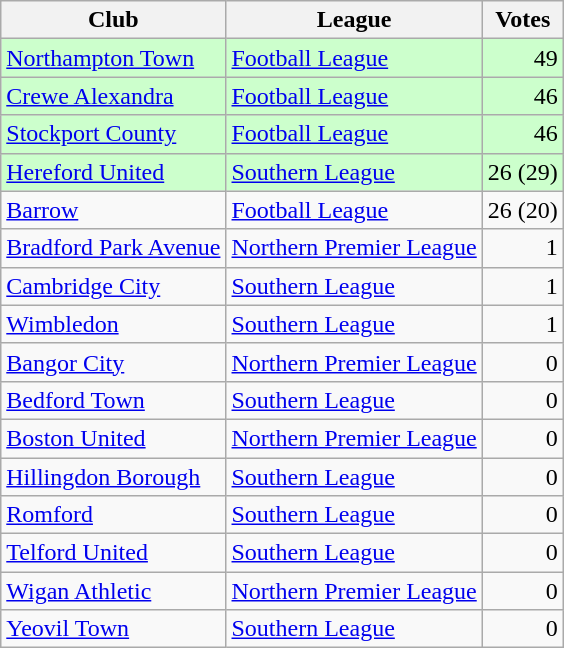<table class=wikitable style=text-align:left>
<tr>
<th>Club</th>
<th>League</th>
<th>Votes</th>
</tr>
<tr bgcolor=ccffcc>
<td><a href='#'>Northampton Town</a></td>
<td><a href='#'>Football League</a></td>
<td align=right>49</td>
</tr>
<tr bgcolor=ccffcc>
<td><a href='#'>Crewe Alexandra</a></td>
<td><a href='#'>Football League</a></td>
<td align=right>46</td>
</tr>
<tr bgcolor=ccffcc>
<td><a href='#'>Stockport County</a></td>
<td><a href='#'>Football League</a></td>
<td align=right>46</td>
</tr>
<tr bgcolor=ccffcc>
<td><a href='#'>Hereford United</a></td>
<td><a href='#'>Southern League</a></td>
<td align=right>26 (29)</td>
</tr>
<tr>
<td><a href='#'>Barrow</a></td>
<td><a href='#'>Football League</a></td>
<td align=right>26 (20)</td>
</tr>
<tr>
<td><a href='#'>Bradford Park Avenue</a></td>
<td><a href='#'>Northern Premier League</a></td>
<td align=right>1</td>
</tr>
<tr>
<td><a href='#'>Cambridge City</a></td>
<td><a href='#'>Southern League</a></td>
<td align=right>1</td>
</tr>
<tr>
<td><a href='#'>Wimbledon</a></td>
<td><a href='#'>Southern League</a></td>
<td align=right>1</td>
</tr>
<tr>
<td><a href='#'>Bangor City</a></td>
<td><a href='#'>Northern Premier League</a></td>
<td align=right>0</td>
</tr>
<tr>
<td><a href='#'>Bedford Town</a></td>
<td><a href='#'>Southern League</a></td>
<td align=right>0</td>
</tr>
<tr>
<td><a href='#'>Boston United</a></td>
<td><a href='#'>Northern Premier League</a></td>
<td align=right>0</td>
</tr>
<tr>
<td><a href='#'>Hillingdon Borough</a></td>
<td><a href='#'>Southern League</a></td>
<td align=right>0</td>
</tr>
<tr>
<td><a href='#'>Romford</a></td>
<td><a href='#'>Southern League</a></td>
<td align=right>0</td>
</tr>
<tr>
<td><a href='#'>Telford United</a></td>
<td><a href='#'>Southern League</a></td>
<td align=right>0</td>
</tr>
<tr>
<td><a href='#'>Wigan Athletic</a></td>
<td><a href='#'>Northern Premier League</a></td>
<td align=right>0</td>
</tr>
<tr>
<td><a href='#'>Yeovil Town</a></td>
<td><a href='#'>Southern League</a></td>
<td align=right>0</td>
</tr>
</table>
